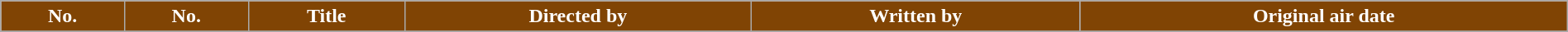<table class="wikitable plainrowheaders" style="width:100%;">
<tr style="color:white;">
<th style="background: #804404;">No.</th>
<th style="background: #804404;">No.</th>
<th style="background: #804404;">Title</th>
<th style="background: #804404;">Directed by</th>
<th style="background: #804404;">Written by</th>
<th style="background: #804404;">Original air date</th>
</tr>
<tr>
</tr>
</table>
